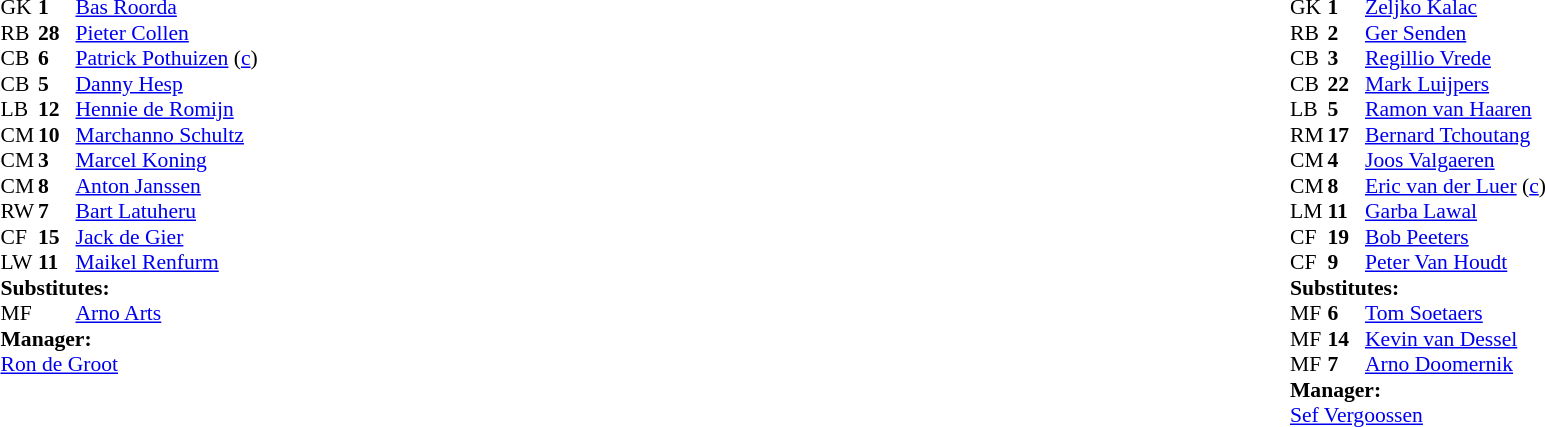<table style="width:100%;">
<tr>
<td style="vertical-align:top; width:40%;"><br><table style="font-size: 90%" cellspacing="0" cellpadding="0">
<tr>
<th width=25></th>
<th width=25></th>
</tr>
<tr>
<td>GK</td>
<td><strong>1</strong></td>
<td> <a href='#'>Bas Roorda</a></td>
<td></td>
</tr>
<tr>
<td>RB</td>
<td><strong>28</strong></td>
<td> <a href='#'>Pieter Collen</a></td>
</tr>
<tr>
<td>CB</td>
<td><strong>6</strong></td>
<td> <a href='#'>Patrick Pothuizen</a> (<a href='#'>c</a>)</td>
<td></td>
</tr>
<tr>
<td>CB</td>
<td><strong>5</strong></td>
<td> <a href='#'>Danny Hesp</a></td>
</tr>
<tr>
<td>LB</td>
<td><strong>12</strong></td>
<td> <a href='#'>Hennie de Romijn</a></td>
</tr>
<tr>
<td>CM</td>
<td><strong>10</strong></td>
<td> <a href='#'>Marchanno Schultz</a></td>
<td></td>
<td></td>
</tr>
<tr>
<td>CM</td>
<td><strong>3</strong></td>
<td> <a href='#'>Marcel Koning</a></td>
</tr>
<tr>
<td>CM</td>
<td><strong>8</strong></td>
<td> <a href='#'>Anton Janssen</a></td>
</tr>
<tr>
<td>RW</td>
<td><strong>7</strong></td>
<td> <a href='#'>Bart Latuheru</a></td>
</tr>
<tr>
<td>CF</td>
<td><strong>15</strong></td>
<td> <a href='#'>Jack de Gier</a></td>
</tr>
<tr>
<td>LW</td>
<td><strong>11</strong></td>
<td> <a href='#'>Maikel Renfurm</a></td>
</tr>
<tr>
<td colspan=3><strong>Substitutes:</strong></td>
</tr>
<tr>
<td>MF</td>
<td></td>
<td> <a href='#'>Arno Arts</a></td>
<td></td>
<td></td>
</tr>
<tr>
<td colspan=3><strong>Manager:</strong></td>
</tr>
<tr>
<td colspan=4> <a href='#'>Ron de Groot</a></td>
</tr>
</table>
</td>
<td valign="top"></td>
<td style="vertical-align:top; width:50%;"><br><table cellspacing="0" cellpadding="0" style="font-size:90%; margin:auto;">
<tr>
<th width=25></th>
<th width=25></th>
</tr>
<tr>
<td>GK</td>
<td><strong>1</strong></td>
<td> <a href='#'>Zeljko Kalac</a></td>
</tr>
<tr>
<td>RB</td>
<td><strong>2</strong></td>
<td> <a href='#'>Ger Senden</a></td>
</tr>
<tr>
<td>CB</td>
<td><strong>3</strong></td>
<td> <a href='#'>Regillio Vrede</a></td>
<td></td>
</tr>
<tr>
<td>CB</td>
<td><strong>22</strong></td>
<td> <a href='#'>Mark Luijpers</a></td>
</tr>
<tr>
<td>LB</td>
<td><strong>5</strong></td>
<td> <a href='#'>Ramon van Haaren</a></td>
</tr>
<tr>
<td>RM</td>
<td><strong>17</strong></td>
<td> <a href='#'>Bernard Tchoutang</a></td>
<td></td>
<td></td>
</tr>
<tr>
<td>CM</td>
<td><strong>4</strong></td>
<td> <a href='#'>Joos Valgaeren</a></td>
</tr>
<tr>
<td>CM</td>
<td><strong>8</strong></td>
<td> <a href='#'>Eric van der Luer</a> (<a href='#'>c</a>)</td>
</tr>
<tr>
<td>LM</td>
<td><strong>11</strong></td>
<td> <a href='#'>Garba Lawal</a></td>
<td></td>
<td></td>
</tr>
<tr>
<td>CF</td>
<td><strong>19</strong></td>
<td> <a href='#'>Bob Peeters</a></td>
<td></td>
<td></td>
</tr>
<tr>
<td>CF</td>
<td><strong>9</strong></td>
<td> <a href='#'>Peter Van Houdt</a></td>
</tr>
<tr>
<td colspan=3><strong>Substitutes:</strong></td>
</tr>
<tr>
<td>MF</td>
<td><strong>6</strong></td>
<td> <a href='#'>Tom Soetaers</a></td>
<td></td>
<td></td>
</tr>
<tr>
<td>MF</td>
<td><strong>14</strong></td>
<td> <a href='#'>Kevin van Dessel</a></td>
<td></td>
<td></td>
</tr>
<tr>
<td>MF</td>
<td><strong>7</strong></td>
<td> <a href='#'>Arno Doomernik</a></td>
<td></td>
<td></td>
</tr>
<tr>
<td colspan=3><strong>Manager:</strong></td>
</tr>
<tr>
<td colspan=4> <a href='#'>Sef Vergoossen</a></td>
</tr>
</table>
</td>
</tr>
</table>
